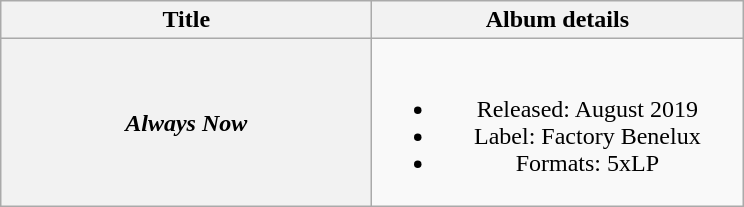<table class="wikitable plainrowheaders" style="text-align:center;">
<tr>
<th scope="col" style="width:15em;">Title</th>
<th scope="col" style="width:15em;">Album details</th>
</tr>
<tr>
<th scope="row"><em>Always Now</em></th>
<td><br><ul><li>Released: August 2019</li><li>Label: Factory Benelux</li><li>Formats: 5xLP</li></ul></td>
</tr>
</table>
